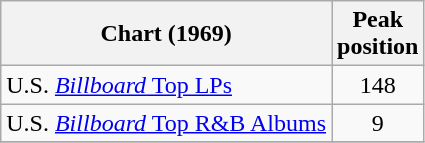<table class="wikitable">
<tr>
<th>Chart (1969)</th>
<th>Peak<br>position</th>
</tr>
<tr>
<td>U.S. <a href='#'><em>Billboard</em> Top LPs</a></td>
<td align="center">148</td>
</tr>
<tr>
<td>U.S. <a href='#'><em>Billboard</em> Top R&B Albums</a></td>
<td align="center">9</td>
</tr>
<tr>
</tr>
</table>
